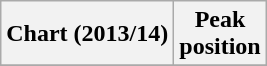<table class="wikitable sortable plainrowheaders" style="text-align:center">
<tr>
<th scope="col">Chart (2013/14)</th>
<th scope="col">Peak<br> position</th>
</tr>
<tr>
</tr>
</table>
